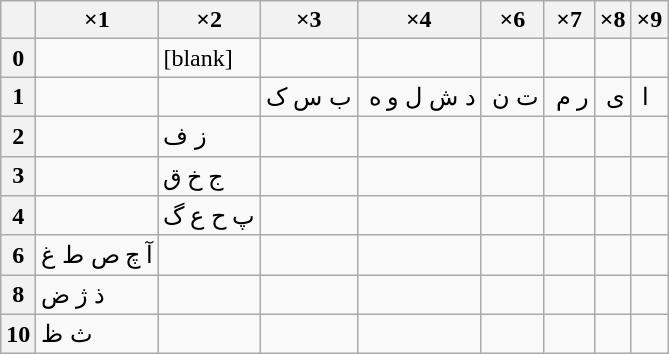<table class="wikitable floatright" >
<tr>
<th></th>
<th>×1</th>
<th>×2</th>
<th>×3</th>
<th>×4</th>
<th>×6</th>
<th>×7</th>
<th>×8</th>
<th>×9</th>
</tr>
<tr>
<th>0</th>
<td></td>
<td>[blank]</td>
<td></td>
<td></td>
<td></td>
<td></td>
<td></td>
<td></td>
</tr>
<tr>
<th>1</th>
<td></td>
<td></td>
<td>ﺏ ﺱ ک</td>
<td>‎ ﺩ ﺵ ﻝ ﻭ ﻩ</td>
<td>‎ ﺕ ﻥ</td>
<td>‎ ﺭ ﻡ</td>
<td>‎ ی</td>
<td>‎ ﺍ</td>
</tr>
<tr>
<th>2</th>
<td></td>
<td>ﺯ ﻑ</td>
<td></td>
<td></td>
<td></td>
<td></td>
<td></td>
<td></td>
</tr>
<tr>
<th>3</th>
<td></td>
<td>ﺝ ﺥ ﻕ</td>
<td></td>
<td></td>
<td></td>
<td></td>
<td></td>
<td></td>
</tr>
<tr>
<th>4</th>
<td></td>
<td>پ ﺡ ﻉ گ</td>
<td></td>
<td></td>
<td></td>
<td></td>
<td></td>
<td></td>
</tr>
<tr>
<th>6</th>
<td>آ چ ﺹ ﻁ ﻍ</td>
<td></td>
<td></td>
<td></td>
<td></td>
<td></td>
<td></td>
<td></td>
</tr>
<tr>
<th>8</th>
<td>ﺫ ژ ﺽ</td>
<td></td>
<td></td>
<td></td>
<td></td>
<td></td>
<td></td>
<td></td>
</tr>
<tr>
<th>10</th>
<td>ﺙ ﻅ</td>
<td></td>
<td></td>
<td></td>
<td></td>
<td></td>
<td></td>
<td></td>
</tr>
</table>
